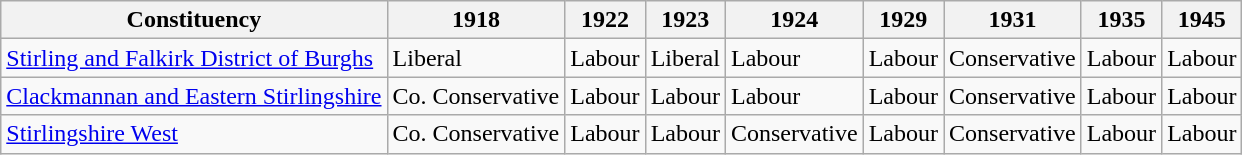<table class="wikitable sortable">
<tr>
<th>Constituency</th>
<th>1918</th>
<th>1922</th>
<th>1923</th>
<th>1924</th>
<th>1929</th>
<th>1931</th>
<th>1935</th>
<th>1945</th>
</tr>
<tr>
<td><a href='#'>Stirling and Falkirk District of Burghs</a></td>
<td bgcolor=>Liberal</td>
<td bgcolor=>Labour</td>
<td bgcolor=>Liberal</td>
<td bgcolor=>Labour</td>
<td bgcolor=>Labour</td>
<td bgcolor=>Conservative</td>
<td bgcolor=>Labour</td>
<td bgcolor=>Labour</td>
</tr>
<tr>
<td><a href='#'>Clackmannan and Eastern Stirlingshire</a></td>
<td bgcolor=>Co. Conservative</td>
<td bgcolor=>Labour</td>
<td bgcolor=>Labour</td>
<td bgcolor=>Labour</td>
<td bgcolor=>Labour</td>
<td bgcolor=>Conservative</td>
<td bgcolor=>Labour</td>
<td bgcolor=>Labour</td>
</tr>
<tr>
<td><a href='#'>Stirlingshire West</a></td>
<td bgcolor=>Co. Conservative</td>
<td bgcolor=>Labour</td>
<td bgcolor=>Labour</td>
<td bgcolor=>Conservative</td>
<td bgcolor=>Labour</td>
<td bgcolor=>Conservative</td>
<td bgcolor=>Labour</td>
<td bgcolor=>Labour</td>
</tr>
</table>
